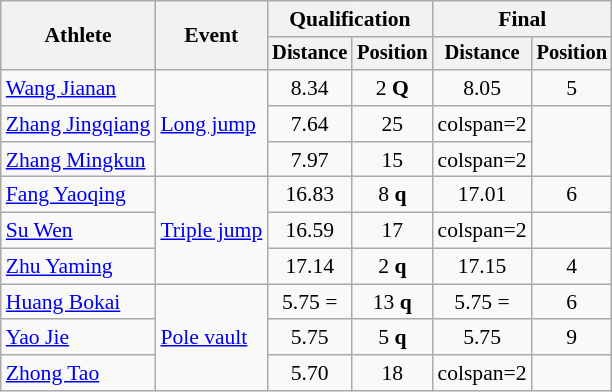<table class=wikitable style=font-size:90%>
<tr>
<th rowspan=2>Athlete</th>
<th rowspan=2>Event</th>
<th colspan=2>Qualification</th>
<th colspan=2>Final</th>
</tr>
<tr style=font-size:95%>
<th>Distance</th>
<th>Position</th>
<th>Distance</th>
<th>Position</th>
</tr>
<tr style=text-align:center>
<td style=text-align:left><a href='#'>Wang Jianan</a></td>
<td style=text-align:left rowspan=3><a href='#'>Long jump</a></td>
<td>8.34 </td>
<td>2 <strong>Q</strong></td>
<td>8.05</td>
<td>5</td>
</tr>
<tr style=text-align:center>
<td style=text-align:left><a href='#'>Zhang Jingqiang</a></td>
<td>7.64</td>
<td>25</td>
<td>colspan=2 </td>
</tr>
<tr style=text-align:center>
<td style=text-align:left><a href='#'>Zhang Mingkun</a></td>
<td>7.97</td>
<td>15</td>
<td>colspan=2 </td>
</tr>
<tr style=text-align:center>
<td style=text-align:left><a href='#'>Fang Yaoqing</a></td>
<td style=text-align:left rowspan=3><a href='#'>Triple jump</a></td>
<td>16.83</td>
<td>8 <strong>q</strong></td>
<td>17.01</td>
<td>6</td>
</tr>
<tr style=text-align:center>
<td style=text-align:left><a href='#'>Su Wen</a></td>
<td>16.59</td>
<td>17</td>
<td>colspan=2 </td>
</tr>
<tr style=text-align:center>
<td style=text-align:left><a href='#'>Zhu Yaming</a></td>
<td>17.14</td>
<td>2 <strong>q</strong></td>
<td>17.15</td>
<td>4</td>
</tr>
<tr style=text-align:center>
<td style=text-align:left><a href='#'>Huang Bokai</a></td>
<td style=text-align:left rowspan=3><a href='#'>Pole vault</a></td>
<td>5.75 =</td>
<td>13 <strong>q</strong></td>
<td>5.75 =</td>
<td>6</td>
</tr>
<tr style=text-align:center>
<td style=text-align:left><a href='#'>Yao Jie</a></td>
<td>5.75</td>
<td>5 <strong>q</strong></td>
<td>5.75</td>
<td>9</td>
</tr>
<tr style=text-align:center>
<td style=text-align:left><a href='#'>Zhong Tao</a></td>
<td>5.70</td>
<td>18</td>
<td>colspan=2 </td>
</tr>
</table>
